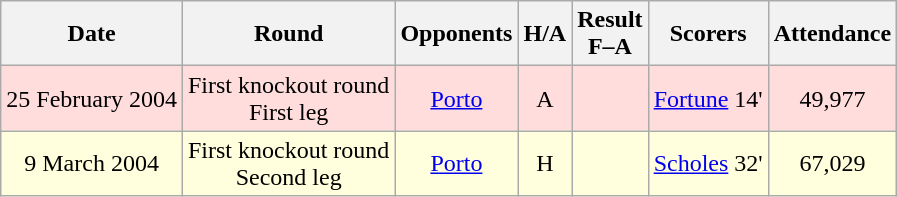<table class="wikitable" style="text-align:center">
<tr>
<th>Date</th>
<th>Round</th>
<th>Opponents</th>
<th>H/A</th>
<th>Result<br>F–A</th>
<th>Scorers</th>
<th>Attendance</th>
</tr>
<tr bgcolor="#ffdddd">
<td>25 February 2004</td>
<td>First knockout round<br>First leg</td>
<td><a href='#'>Porto</a></td>
<td>A</td>
<td></td>
<td><a href='#'>Fortune</a> 14'</td>
<td>49,977</td>
</tr>
<tr bgcolor="#ffffdd">
<td>9 March 2004</td>
<td>First knockout round<br>Second leg</td>
<td><a href='#'>Porto</a></td>
<td>H</td>
<td></td>
<td><a href='#'>Scholes</a> 32'</td>
<td>67,029</td>
</tr>
</table>
